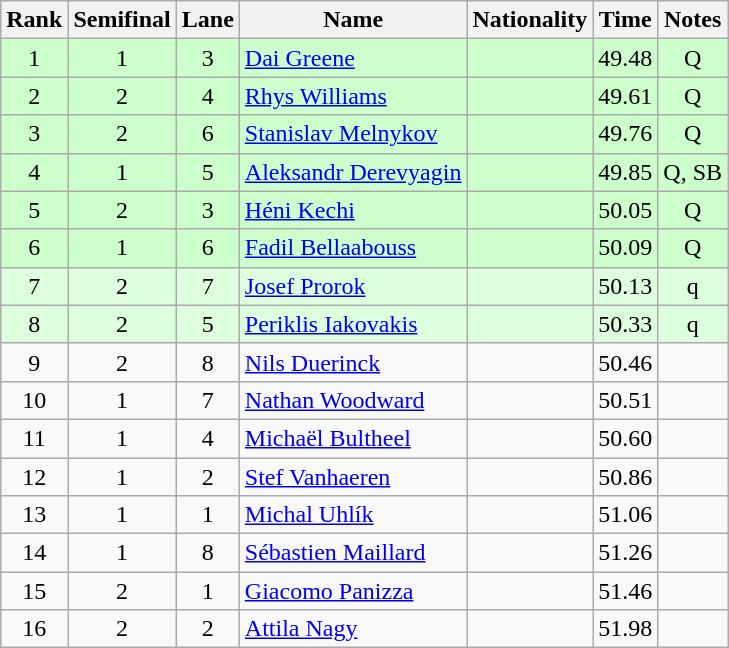<table class="wikitable sortable" style="text-align:center">
<tr>
<th>Rank</th>
<th>Semifinal</th>
<th>Lane</th>
<th>Name</th>
<th>Nationality</th>
<th>Time</th>
<th>Notes</th>
</tr>
<tr bgcolor=ccffcc>
<td>1</td>
<td>1</td>
<td>3</td>
<td align="left"><a href='#'>Dai Greene</a></td>
<td align=left></td>
<td>49.48</td>
<td>Q</td>
</tr>
<tr bgcolor=ccffcc>
<td>2</td>
<td>2</td>
<td>4</td>
<td align="left"><a href='#'>Rhys Williams</a></td>
<td align=left></td>
<td>49.61</td>
<td>Q</td>
</tr>
<tr bgcolor=ccffcc>
<td>3</td>
<td>2</td>
<td>6</td>
<td align="left"><a href='#'>Stanislav Melnykov</a></td>
<td align=left></td>
<td>49.76</td>
<td>Q</td>
</tr>
<tr bgcolor=ccffcc>
<td>4</td>
<td>1</td>
<td>5</td>
<td align="left"><a href='#'>Aleksandr Derevyagin</a></td>
<td align=left></td>
<td>49.85</td>
<td>Q, SB</td>
</tr>
<tr bgcolor=ccffcc>
<td>5</td>
<td>2</td>
<td>3</td>
<td align="left"><a href='#'>Héni Kechi</a></td>
<td align=left></td>
<td>50.05</td>
<td>Q</td>
</tr>
<tr bgcolor=ccffcc>
<td>6</td>
<td>1</td>
<td>6</td>
<td align="left"><a href='#'>Fadil Bellaabouss</a></td>
<td align=left></td>
<td>50.09</td>
<td>Q</td>
</tr>
<tr bgcolor=ddffdd>
<td>7</td>
<td>2</td>
<td>7</td>
<td align="left"><a href='#'>Josef Prorok</a></td>
<td align=left></td>
<td>50.13</td>
<td>q</td>
</tr>
<tr bgcolor=ddffdd>
<td>8</td>
<td>2</td>
<td>5</td>
<td align="left"><a href='#'>Periklis Iakovakis</a></td>
<td align=left></td>
<td>50.33</td>
<td>q</td>
</tr>
<tr>
<td>9</td>
<td>2</td>
<td>8</td>
<td align="left"><a href='#'>Nils Duerinck</a></td>
<td align=left></td>
<td>50.46</td>
<td></td>
</tr>
<tr>
<td>10</td>
<td>1</td>
<td>7</td>
<td align="left"><a href='#'>Nathan Woodward</a></td>
<td align=left></td>
<td>50.51</td>
<td></td>
</tr>
<tr>
<td>11</td>
<td>1</td>
<td>4</td>
<td align="left"><a href='#'>Michaël Bultheel</a></td>
<td align=left></td>
<td>50.60</td>
<td></td>
</tr>
<tr>
<td>12</td>
<td>1</td>
<td>2</td>
<td align="left"><a href='#'>Stef Vanhaeren</a></td>
<td align=left></td>
<td>50.86</td>
<td></td>
</tr>
<tr>
<td>13</td>
<td>1</td>
<td>1</td>
<td align="left"><a href='#'>Michal Uhlík</a></td>
<td align=left></td>
<td>51.06</td>
<td></td>
</tr>
<tr>
<td>14</td>
<td>1</td>
<td>8</td>
<td align="left"><a href='#'>Sébastien Maillard</a></td>
<td align=left></td>
<td>51.26</td>
<td></td>
</tr>
<tr>
<td>15</td>
<td>2</td>
<td>1</td>
<td align="left"><a href='#'>Giacomo Panizza</a></td>
<td align=left></td>
<td>51.46</td>
<td></td>
</tr>
<tr>
<td>16</td>
<td>2</td>
<td>2</td>
<td align="left"><a href='#'>Attila Nagy</a></td>
<td align=left></td>
<td>51.98</td>
<td></td>
</tr>
</table>
